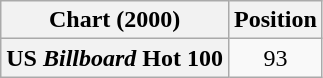<table class="wikitable plainrowheaders" style="text-align:center">
<tr>
<th>Chart (2000)</th>
<th>Position</th>
</tr>
<tr>
<th scope="row">US <em>Billboard</em> Hot 100</th>
<td>93</td>
</tr>
</table>
